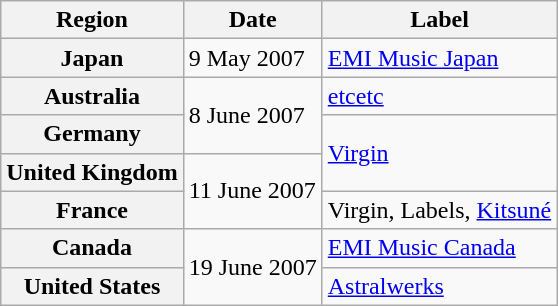<table class="wikitable plainrowheaders">
<tr>
<th scope="col">Region</th>
<th scope="col">Date</th>
<th scope="col">Label</th>
</tr>
<tr>
<th scope="row">Japan</th>
<td>9 May 2007</td>
<td><a href='#'>EMI Music Japan</a></td>
</tr>
<tr>
<th scope="row">Australia</th>
<td rowspan="2">8 June 2007</td>
<td><a href='#'>etcetc</a></td>
</tr>
<tr>
<th scope="row">Germany</th>
<td rowspan="2"><a href='#'>Virgin</a></td>
</tr>
<tr>
<th scope="row">United Kingdom</th>
<td rowspan="2">11 June 2007</td>
</tr>
<tr>
<th scope="row">France</th>
<td>Virgin, Labels, <a href='#'>Kitsuné</a></td>
</tr>
<tr>
<th scope="row">Canada</th>
<td rowspan="2">19 June 2007</td>
<td><a href='#'>EMI Music Canada</a></td>
</tr>
<tr>
<th scope="row">United States</th>
<td><a href='#'>Astralwerks</a></td>
</tr>
</table>
